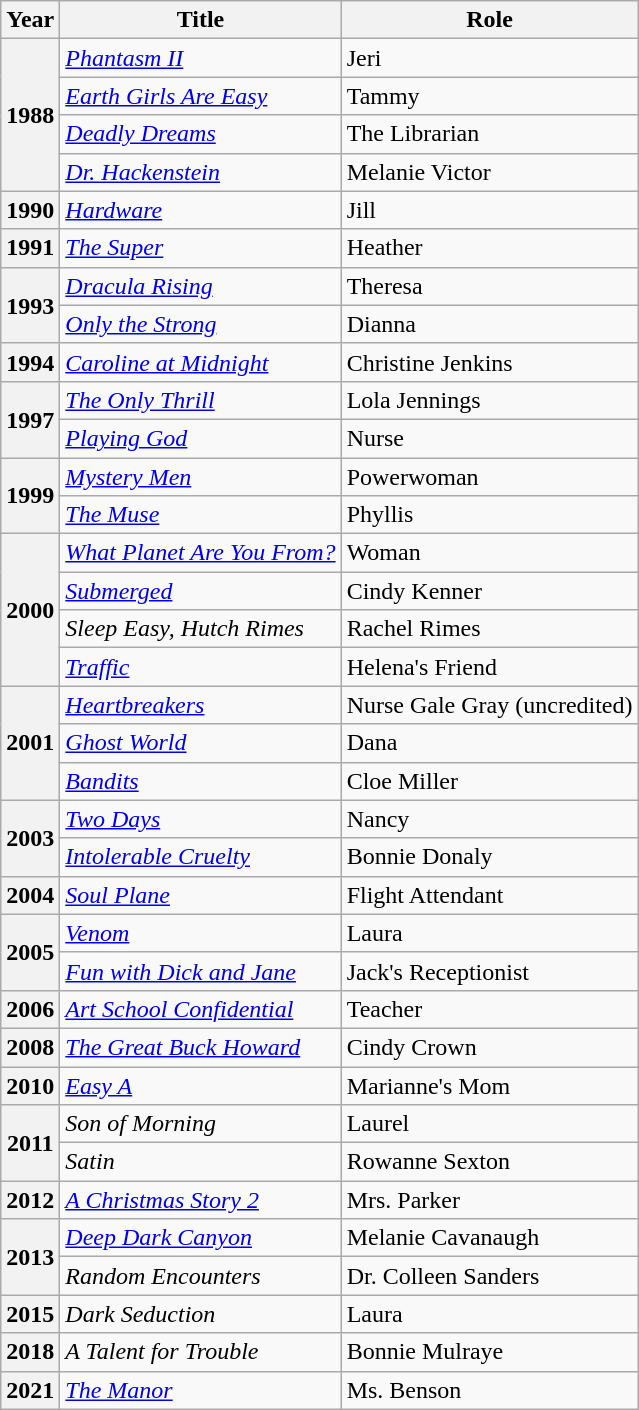<table class="wikitable plainrowheaders">
<tr>
<th scope="col">Year</th>
<th scope="col">Title</th>
<th scope="col">Role</th>
</tr>
<tr>
<th scope="row" rowspan="4">1988</th>
<td><em><a href='#'>Phantasm II</a></em></td>
<td>Jeri</td>
</tr>
<tr>
<td><em><a href='#'>Earth Girls Are Easy</a></em></td>
<td>Tammy</td>
</tr>
<tr>
<td><em><a href='#'>Deadly Dreams</a></em></td>
<td>The Librarian</td>
</tr>
<tr>
<td><em><a href='#'>Dr. Hackenstein</a></em></td>
<td>Melanie Victor</td>
</tr>
<tr>
<th scope="row">1990</th>
<td><em><a href='#'>Hardware</a></em></td>
<td>Jill</td>
</tr>
<tr>
<th scope="row">1991</th>
<td><em><a href='#'>The Super</a></em></td>
<td>Heather</td>
</tr>
<tr>
<th scope="row" rowspan="2">1993</th>
<td><em><a href='#'>Dracula Rising</a></em></td>
<td>Theresa</td>
</tr>
<tr>
<td><em><a href='#'>Only the Strong</a></em></td>
<td>Dianna</td>
</tr>
<tr>
<th scope="row">1994</th>
<td><em><a href='#'>Caroline at Midnight</a></em></td>
<td>Christine Jenkins</td>
</tr>
<tr>
<th scope="row" rowspan="2">1997</th>
<td><em><a href='#'>The Only Thrill</a></em></td>
<td>Lola Jennings</td>
</tr>
<tr>
<td><em><a href='#'>Playing God</a></em></td>
<td>Nurse</td>
</tr>
<tr>
<th scope="row" rowspan="2">1999</th>
<td><em><a href='#'>Mystery Men</a></em></td>
<td>Powerwoman</td>
</tr>
<tr>
<td><em><a href='#'>The Muse</a></em></td>
<td>Phyllis</td>
</tr>
<tr>
<th scope="row" rowspan="4">2000</th>
<td><em><a href='#'>What Planet Are You From?</a></em></td>
<td>Woman</td>
</tr>
<tr>
<td><em><a href='#'>Submerged</a></em></td>
<td>Cindy Kenner</td>
</tr>
<tr>
<td><em>Sleep Easy, Hutch Rimes</em></td>
<td>Rachel Rimes</td>
</tr>
<tr>
<td><em><a href='#'>Traffic</a></em></td>
<td>Helena's Friend</td>
</tr>
<tr>
<th scope="row" rowspan="3">2001</th>
<td><em><a href='#'>Heartbreakers</a></em></td>
<td>Nurse Gale Gray (uncredited)</td>
</tr>
<tr>
<td><em><a href='#'>Ghost World</a></em></td>
<td>Dana</td>
</tr>
<tr>
<td><em><a href='#'>Bandits</a></em></td>
<td>Cloe Miller</td>
</tr>
<tr>
<th scope="row" rowspan="2">2003</th>
<td><em><a href='#'>Two Days</a></em></td>
<td>Nancy</td>
</tr>
<tr>
<td><em><a href='#'>Intolerable Cruelty</a></em></td>
<td>Bonnie Donaly</td>
</tr>
<tr>
<th scope="row">2004</th>
<td><em><a href='#'>Soul Plane</a></em></td>
<td>Flight Attendant</td>
</tr>
<tr>
<th scope="row" rowspan="2">2005</th>
<td><em><a href='#'>Venom</a></em></td>
<td>Laura</td>
</tr>
<tr>
<td><em><a href='#'>Fun with Dick and Jane</a></em></td>
<td>Jack's Receptionist</td>
</tr>
<tr>
<th scope="row">2006</th>
<td><em><a href='#'>Art School Confidential</a></em></td>
<td>Teacher</td>
</tr>
<tr>
<th scope="row">2008</th>
<td><em><a href='#'>The Great Buck Howard</a></em></td>
<td>Cindy Crown</td>
</tr>
<tr>
<th scope="row">2010</th>
<td><em><a href='#'>Easy A</a></em></td>
<td>Marianne's Mom</td>
</tr>
<tr>
<th scope="row" rowspan="2">2011</th>
<td><em>Son of Morning</em></td>
<td>Laurel</td>
</tr>
<tr>
<td><em>Satin</em></td>
<td>Rowanne Sexton</td>
</tr>
<tr>
<th scope="row">2012</th>
<td><em><a href='#'>A Christmas Story 2</a></em></td>
<td>Mrs. Parker</td>
</tr>
<tr>
<th scope="row" rowspan="2">2013</th>
<td><em><a href='#'>Deep Dark Canyon</a></em></td>
<td>Melanie Cavanaugh</td>
</tr>
<tr>
<td><em>Random Encounters</em></td>
<td>Dr. Colleen Sanders</td>
</tr>
<tr>
<th scope="row">2015</th>
<td><em>Dark Seduction</em></td>
<td>Laura</td>
</tr>
<tr>
<th scope="row">2018</th>
<td><em>A Talent for Trouble</em></td>
<td>Bonnie Mulraye</td>
</tr>
<tr>
<th scope="row">2021</th>
<td><em><a href='#'>The Manor</a></em></td>
<td>Ms. Benson</td>
</tr>
</table>
